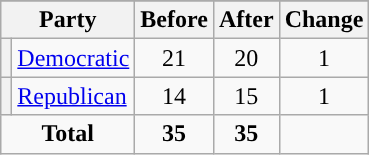<table class="wikitable" style="text-align:center;">
<tr>
</tr>
<tr>
<th colspan=2>Party</th>
<th>Before</th>
<th>After</th>
<th>Change</th>
</tr>
<tr>
<th style="background-color:"></th>
<td style="text-align:left;"><a href='#'>Democratic</a></td>
<td>21</td>
<td>20</td>
<td> 1</td>
</tr>
<tr>
<th style="background-color:"></th>
<td style="text-align:left;"><a href='#'>Republican</a></td>
<td>14</td>
<td>15</td>
<td> 1</td>
</tr>
<tr>
<td colspan=2><strong>Total</strong></td>
<td><strong>35</strong></td>
<td><strong>35</strong></td>
<td></td>
</tr>
</table>
